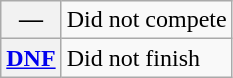<table class="wikitable">
<tr>
<th scope="row">—</th>
<td>Did not compete</td>
</tr>
<tr>
<th scope="row"><a href='#'>DNF</a></th>
<td>Did not finish</td>
</tr>
</table>
